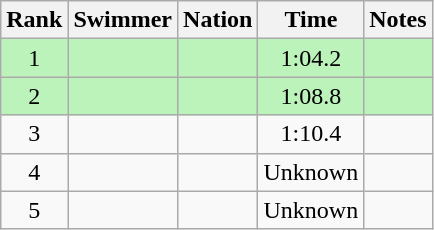<table class="wikitable sortable" style="text-align:center">
<tr>
<th>Rank</th>
<th>Swimmer</th>
<th>Nation</th>
<th>Time</th>
<th>Notes</th>
</tr>
<tr bgcolor=bbf3bb>
<td>1</td>
<td align=left></td>
<td align=left></td>
<td>1:04.2</td>
<td></td>
</tr>
<tr bgcolor=bbf3bb>
<td>2</td>
<td align=left></td>
<td align=left></td>
<td>1:08.8</td>
<td></td>
</tr>
<tr>
<td>3</td>
<td align=left></td>
<td align=left></td>
<td>1:10.4</td>
<td></td>
</tr>
<tr>
<td>4</td>
<td align=left></td>
<td align=left></td>
<td>Unknown</td>
<td></td>
</tr>
<tr>
<td>5</td>
<td align=left></td>
<td align=left></td>
<td>Unknown</td>
<td></td>
</tr>
</table>
